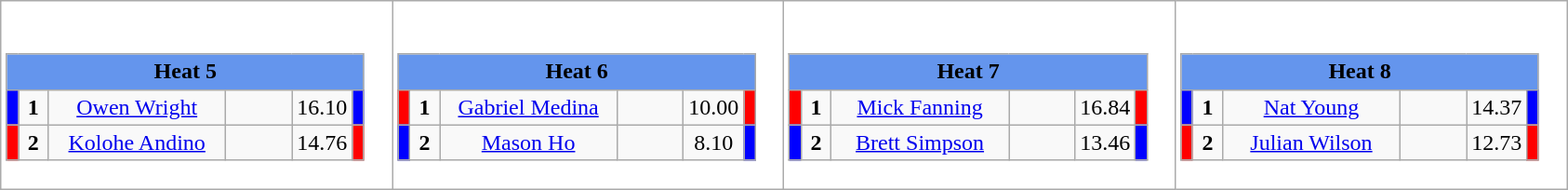<table class="wikitable" style="background:#fff;">
<tr>
<td><div><br><table class="wikitable">
<tr>
<td colspan="6"  style="text-align:center; background:#6495ed;"><strong>Heat 5</strong></td>
</tr>
<tr>
<td style="width:01px; background:#00f;"></td>
<td style="width:14px; text-align:center;"><strong>1</strong></td>
<td style="width:120px; text-align:center;"><a href='#'>Owen Wright</a></td>
<td style="width:40px; text-align:center;"></td>
<td style="width:20px; text-align:center;">16.10</td>
<td style="width:01px; background:#00f;"></td>
</tr>
<tr>
<td style="width:01px; background:#f00;"></td>
<td style="width:14px; text-align:center;"><strong>2</strong></td>
<td style="width:120px; text-align:center;"><a href='#'>Kolohe Andino</a></td>
<td style="width:40px; text-align:center;"></td>
<td style="width:20px; text-align:center;">14.76</td>
<td style="width:01px; background:#f00;"></td>
</tr>
</table>
</div></td>
<td><div><br><table class="wikitable">
<tr>
<td colspan="6"  style="text-align:center; background:#6495ed;"><strong>Heat 6</strong></td>
</tr>
<tr>
<td style="width:01px; background:#f00;"></td>
<td style="width:14px; text-align:center;"><strong>1</strong></td>
<td style="width:120px; text-align:center;"><a href='#'>Gabriel Medina</a></td>
<td style="width:40px; text-align:center;"></td>
<td style="width:20px; text-align:center;">10.00</td>
<td style="width:01px; background:#f00;"></td>
</tr>
<tr>
<td style="width:01px; background:#00f;"></td>
<td style="width:14px; text-align:center;"><strong>2</strong></td>
<td style="width:120px; text-align:center;"><a href='#'>Mason Ho</a></td>
<td style="width:40px; text-align:center;"></td>
<td style="width:20px; text-align:center;">8.10</td>
<td style="width:01px; background:#00f;"></td>
</tr>
</table>
</div></td>
<td><div><br><table class="wikitable">
<tr>
<td colspan="6"  style="text-align:center; background:#6495ed;"><strong>Heat 7</strong></td>
</tr>
<tr>
<td style="width:01px; background:#f00;"></td>
<td style="width:14px; text-align:center;"><strong>1</strong></td>
<td style="width:120px; text-align:center;"><a href='#'>Mick Fanning</a></td>
<td style="width:40px; text-align:center;"></td>
<td style="width:20px; text-align:center;">16.84</td>
<td style="width:01px; background:#f00;"></td>
</tr>
<tr>
<td style="width:01px; background:#00f;"></td>
<td style="width:14px; text-align:center;"><strong>2</strong></td>
<td style="width:120px; text-align:center;"><a href='#'>Brett Simpson</a></td>
<td style="width:40px; text-align:center;"></td>
<td style="width:20px; text-align:center;">13.46</td>
<td style="width:01px; background:#00f;"></td>
</tr>
</table>
</div></td>
<td><div><br><table class="wikitable">
<tr>
<td colspan="6"  style="text-align:center; background:#6495ed;"><strong>Heat 8</strong></td>
</tr>
<tr>
<td style="width:01px; background:#00f;"></td>
<td style="width:14px; text-align:center;"><strong>1</strong></td>
<td style="width:120px; text-align:center;"><a href='#'>Nat Young</a></td>
<td style="width:40px; text-align:center;"></td>
<td style="width:20px; text-align:center;">14.37</td>
<td style="width:01px; background:#00f;"></td>
</tr>
<tr>
<td style="width:01px; background:#f00;"></td>
<td style="width:14px; text-align:center;"><strong>2</strong></td>
<td style="width:120px; text-align:center;"><a href='#'>Julian Wilson</a></td>
<td style="width:40px; text-align:center;"></td>
<td style="width:20px; text-align:center;">12.73</td>
<td style="width:01px; background:#f00;"></td>
</tr>
</table>
</div></td>
</tr>
</table>
